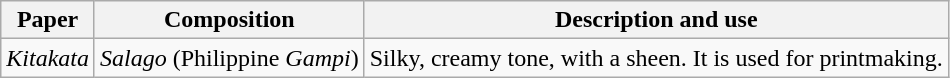<table class="wikitable">
<tr>
<th>Paper</th>
<th>Composition</th>
<th>Description and use</th>
</tr>
<tr>
<td><em>Kitakata</em></td>
<td><em>Salago</em> (Philippine <em>Gampi</em>)</td>
<td>Silky, creamy tone, with a sheen. It is used for printmaking.</td>
</tr>
</table>
